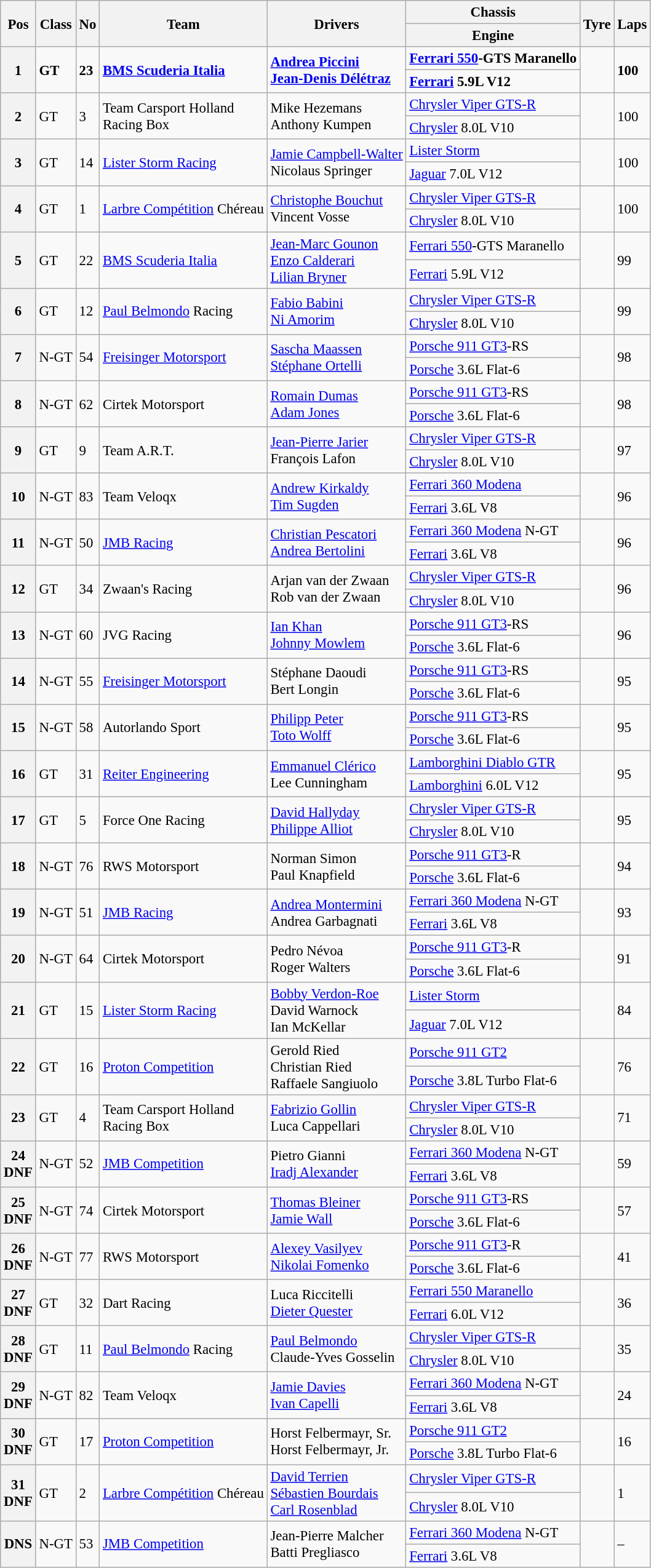<table class="wikitable" style="font-size: 95%;">
<tr>
<th rowspan=2>Pos</th>
<th rowspan=2>Class</th>
<th rowspan=2>No</th>
<th rowspan=2>Team</th>
<th rowspan=2>Drivers</th>
<th>Chassis</th>
<th rowspan=2>Tyre</th>
<th rowspan=2>Laps</th>
</tr>
<tr>
<th>Engine</th>
</tr>
<tr style="font-weight:bold">
<th rowspan=2>1</th>
<td rowspan=2>GT</td>
<td rowspan=2>23</td>
<td rowspan=2> <a href='#'>BMS Scuderia Italia</a></td>
<td rowspan=2> <a href='#'>Andrea Piccini</a><br> <a href='#'>Jean-Denis Délétraz</a></td>
<td><a href='#'>Ferrari 550</a>-GTS Maranello</td>
<td rowspan=2></td>
<td rowspan=2>100</td>
</tr>
<tr style="font-weight:bold">
<td><a href='#'>Ferrari</a> 5.9L V12</td>
</tr>
<tr>
<th rowspan=2>2</th>
<td rowspan=2>GT</td>
<td rowspan=2>3</td>
<td rowspan=2> Team Carsport Holland<br> Racing Box</td>
<td rowspan=2> Mike Hezemans<br> Anthony Kumpen</td>
<td><a href='#'>Chrysler Viper GTS-R</a></td>
<td rowspan=2></td>
<td rowspan=2>100</td>
</tr>
<tr>
<td><a href='#'>Chrysler</a> 8.0L V10</td>
</tr>
<tr>
<th rowspan=2>3</th>
<td rowspan=2>GT</td>
<td rowspan=2>14</td>
<td rowspan=2> <a href='#'>Lister Storm Racing</a></td>
<td rowspan=2> <a href='#'>Jamie Campbell-Walter</a><br> Nicolaus Springer</td>
<td><a href='#'>Lister Storm</a></td>
<td rowspan=2></td>
<td rowspan=2>100</td>
</tr>
<tr>
<td><a href='#'>Jaguar</a> 7.0L V12</td>
</tr>
<tr>
<th rowspan=2>4</th>
<td rowspan=2>GT</td>
<td rowspan=2>1</td>
<td rowspan=2> <a href='#'>Larbre Compétition</a> Chéreau</td>
<td rowspan=2> <a href='#'>Christophe Bouchut</a><br> Vincent Vosse</td>
<td><a href='#'>Chrysler Viper GTS-R</a></td>
<td rowspan=2></td>
<td rowspan=2>100</td>
</tr>
<tr>
<td><a href='#'>Chrysler</a> 8.0L V10</td>
</tr>
<tr>
<th rowspan=2>5</th>
<td rowspan=2>GT</td>
<td rowspan=2>22</td>
<td rowspan=2> <a href='#'>BMS Scuderia Italia</a></td>
<td rowspan=2> <a href='#'>Jean-Marc Gounon</a><br> <a href='#'>Enzo Calderari</a><br> <a href='#'>Lilian Bryner</a></td>
<td><a href='#'>Ferrari 550</a>-GTS Maranello</td>
<td rowspan=2></td>
<td rowspan=2>99</td>
</tr>
<tr>
<td><a href='#'>Ferrari</a> 5.9L V12</td>
</tr>
<tr>
<th rowspan=2>6</th>
<td rowspan=2>GT</td>
<td rowspan=2>12</td>
<td rowspan=2> <a href='#'>Paul Belmondo</a> Racing</td>
<td rowspan=2> <a href='#'>Fabio Babini</a><br> <a href='#'>Ni Amorim</a></td>
<td><a href='#'>Chrysler Viper GTS-R</a></td>
<td rowspan=2></td>
<td rowspan=2>99</td>
</tr>
<tr>
<td><a href='#'>Chrysler</a> 8.0L V10</td>
</tr>
<tr>
<th rowspan=2>7</th>
<td rowspan=2>N-GT</td>
<td rowspan=2>54</td>
<td rowspan=2> <a href='#'>Freisinger Motorsport</a></td>
<td rowspan=2> <a href='#'>Sascha Maassen</a><br> <a href='#'>Stéphane Ortelli</a></td>
<td><a href='#'>Porsche 911 GT3</a>-RS</td>
<td rowspan=2></td>
<td rowspan=2>98</td>
</tr>
<tr>
<td><a href='#'>Porsche</a> 3.6L Flat-6</td>
</tr>
<tr>
<th rowspan=2>8</th>
<td rowspan=2>N-GT</td>
<td rowspan=2>62</td>
<td rowspan=2> Cirtek Motorsport</td>
<td rowspan=2> <a href='#'>Romain Dumas</a><br> <a href='#'>Adam Jones</a></td>
<td><a href='#'>Porsche 911 GT3</a>-RS</td>
<td rowspan=2></td>
<td rowspan=2>98</td>
</tr>
<tr>
<td><a href='#'>Porsche</a> 3.6L Flat-6</td>
</tr>
<tr>
<th rowspan=2>9</th>
<td rowspan=2>GT</td>
<td rowspan=2>9</td>
<td rowspan=2> Team A.R.T.</td>
<td rowspan=2> <a href='#'>Jean-Pierre Jarier</a><br> François Lafon</td>
<td><a href='#'>Chrysler Viper GTS-R</a></td>
<td rowspan=2></td>
<td rowspan=2>97</td>
</tr>
<tr>
<td><a href='#'>Chrysler</a> 8.0L V10</td>
</tr>
<tr>
<th rowspan=2>10</th>
<td rowspan=2>N-GT</td>
<td rowspan=2>83</td>
<td rowspan=2> Team Veloqx</td>
<td rowspan=2> <a href='#'>Andrew Kirkaldy</a><br> <a href='#'>Tim Sugden</a></td>
<td><a href='#'>Ferrari 360 Modena</a></td>
<td rowspan=2></td>
<td rowspan=2>96</td>
</tr>
<tr>
<td><a href='#'>Ferrari</a> 3.6L V8</td>
</tr>
<tr>
<th rowspan=2>11</th>
<td rowspan=2>N-GT</td>
<td rowspan=2>50</td>
<td rowspan=2> <a href='#'>JMB Racing</a></td>
<td rowspan=2> <a href='#'>Christian Pescatori</a><br> <a href='#'>Andrea Bertolini</a></td>
<td><a href='#'>Ferrari 360 Modena</a> N-GT</td>
<td rowspan=2></td>
<td rowspan=2>96</td>
</tr>
<tr>
<td><a href='#'>Ferrari</a> 3.6L V8</td>
</tr>
<tr>
<th rowspan=2>12</th>
<td rowspan=2>GT</td>
<td rowspan=2>34</td>
<td rowspan=2> Zwaan's Racing</td>
<td rowspan=2> Arjan van der Zwaan<br> Rob van der Zwaan</td>
<td><a href='#'>Chrysler Viper GTS-R</a></td>
<td rowspan=2></td>
<td rowspan=2>96</td>
</tr>
<tr>
<td><a href='#'>Chrysler</a> 8.0L V10</td>
</tr>
<tr>
<th rowspan=2>13</th>
<td rowspan=2>N-GT</td>
<td rowspan=2>60</td>
<td rowspan=2> JVG Racing</td>
<td rowspan=2> <a href='#'>Ian Khan</a><br> <a href='#'>Johnny Mowlem</a></td>
<td><a href='#'>Porsche 911 GT3</a>-RS</td>
<td rowspan=2></td>
<td rowspan=2>96</td>
</tr>
<tr>
<td><a href='#'>Porsche</a> 3.6L Flat-6</td>
</tr>
<tr>
<th rowspan=2>14</th>
<td rowspan=2>N-GT</td>
<td rowspan=2>55</td>
<td rowspan=2> <a href='#'>Freisinger Motorsport</a></td>
<td rowspan=2> Stéphane Daoudi<br> Bert Longin</td>
<td><a href='#'>Porsche 911 GT3</a>-RS</td>
<td rowspan=2></td>
<td rowspan=2>95</td>
</tr>
<tr>
<td><a href='#'>Porsche</a> 3.6L Flat-6</td>
</tr>
<tr>
<th rowspan=2>15</th>
<td rowspan=2>N-GT</td>
<td rowspan=2>58</td>
<td rowspan=2> Autorlando Sport</td>
<td rowspan=2> <a href='#'>Philipp Peter</a><br> <a href='#'>Toto Wolff</a></td>
<td><a href='#'>Porsche 911 GT3</a>-RS</td>
<td rowspan=2></td>
<td rowspan=2>95</td>
</tr>
<tr>
<td><a href='#'>Porsche</a> 3.6L Flat-6</td>
</tr>
<tr>
<th rowspan=2>16</th>
<td rowspan=2>GT</td>
<td rowspan=2>31</td>
<td rowspan=2> <a href='#'>Reiter Engineering</a></td>
<td rowspan=2> <a href='#'>Emmanuel Clérico</a><br> Lee Cunningham</td>
<td><a href='#'>Lamborghini Diablo GTR</a></td>
<td rowspan=2></td>
<td rowspan=2>95</td>
</tr>
<tr>
<td><a href='#'>Lamborghini</a> 6.0L V12</td>
</tr>
<tr>
<th rowspan=2>17</th>
<td rowspan=2>GT</td>
<td rowspan=2>5</td>
<td rowspan=2> Force One Racing</td>
<td rowspan=2> <a href='#'>David Hallyday</a><br> <a href='#'>Philippe Alliot</a></td>
<td><a href='#'>Chrysler Viper GTS-R</a></td>
<td rowspan=2></td>
<td rowspan=2>95</td>
</tr>
<tr>
<td><a href='#'>Chrysler</a> 8.0L V10</td>
</tr>
<tr>
<th rowspan=2>18</th>
<td rowspan=2>N-GT</td>
<td rowspan=2>76</td>
<td rowspan=2> RWS Motorsport</td>
<td rowspan=2> Norman Simon<br> Paul Knapfield</td>
<td><a href='#'>Porsche 911 GT3</a>-R</td>
<td rowspan=2></td>
<td rowspan=2>94</td>
</tr>
<tr>
<td><a href='#'>Porsche</a> 3.6L Flat-6</td>
</tr>
<tr>
<th rowspan=2>19</th>
<td rowspan=2>N-GT</td>
<td rowspan=2>51</td>
<td rowspan=2> <a href='#'>JMB Racing</a></td>
<td rowspan=2> <a href='#'>Andrea Montermini</a><br> Andrea Garbagnati</td>
<td><a href='#'>Ferrari 360 Modena</a> N-GT</td>
<td rowspan=2></td>
<td rowspan=2>93</td>
</tr>
<tr>
<td><a href='#'>Ferrari</a> 3.6L V8</td>
</tr>
<tr>
<th rowspan=2>20</th>
<td rowspan=2>N-GT</td>
<td rowspan=2>64</td>
<td rowspan=2> Cirtek Motorsport</td>
<td rowspan=2> Pedro Névoa<br> Roger Walters</td>
<td><a href='#'>Porsche 911 GT3</a>-R</td>
<td rowspan=2></td>
<td rowspan=2>91</td>
</tr>
<tr>
<td><a href='#'>Porsche</a> 3.6L Flat-6</td>
</tr>
<tr>
<th rowspan=2>21</th>
<td rowspan=2>GT</td>
<td rowspan=2>15</td>
<td rowspan=2> <a href='#'>Lister Storm Racing</a></td>
<td rowspan=2> <a href='#'>Bobby Verdon-Roe</a><br> David Warnock<br> Ian McKellar</td>
<td><a href='#'>Lister Storm</a></td>
<td rowspan=2></td>
<td rowspan=2>84</td>
</tr>
<tr>
<td><a href='#'>Jaguar</a> 7.0L V12</td>
</tr>
<tr>
<th rowspan=2>22</th>
<td rowspan=2>GT</td>
<td rowspan=2>16</td>
<td rowspan=2> <a href='#'>Proton Competition</a></td>
<td rowspan=2> Gerold Ried<br> Christian Ried<br> Raffaele Sangiuolo</td>
<td><a href='#'>Porsche 911 GT2</a></td>
<td rowspan=2></td>
<td rowspan=2>76</td>
</tr>
<tr>
<td><a href='#'>Porsche</a> 3.8L Turbo Flat-6</td>
</tr>
<tr>
<th rowspan=2>23</th>
<td rowspan=2>GT</td>
<td rowspan=2>4</td>
<td rowspan=2> Team Carsport Holland<br> Racing Box</td>
<td rowspan=2> <a href='#'>Fabrizio Gollin</a><br> Luca Cappellari</td>
<td><a href='#'>Chrysler Viper GTS-R</a></td>
<td rowspan=2></td>
<td rowspan=2>71</td>
</tr>
<tr>
<td><a href='#'>Chrysler</a> 8.0L V10</td>
</tr>
<tr>
<th rowspan=2>24<br>DNF</th>
<td rowspan=2>N-GT</td>
<td rowspan=2>52</td>
<td rowspan=2> <a href='#'>JMB Competition</a></td>
<td rowspan=2> Pietro Gianni<br> <a href='#'>Iradj Alexander</a></td>
<td><a href='#'>Ferrari 360 Modena</a> N-GT</td>
<td rowspan=2></td>
<td rowspan=2>59</td>
</tr>
<tr>
<td><a href='#'>Ferrari</a> 3.6L V8</td>
</tr>
<tr>
<th rowspan=2>25<br>DNF</th>
<td rowspan=2>N-GT</td>
<td rowspan=2>74</td>
<td rowspan=2> Cirtek Motorsport</td>
<td rowspan=2> <a href='#'>Thomas Bleiner</a><br> <a href='#'>Jamie Wall</a></td>
<td><a href='#'>Porsche 911 GT3</a>-RS</td>
<td rowspan=2></td>
<td rowspan=2>57</td>
</tr>
<tr>
<td><a href='#'>Porsche</a> 3.6L Flat-6</td>
</tr>
<tr>
<th rowspan=2>26<br>DNF</th>
<td rowspan=2>N-GT</td>
<td rowspan=2>77</td>
<td rowspan=2> RWS Motorsport</td>
<td rowspan=2> <a href='#'>Alexey Vasilyev</a><br> <a href='#'>Nikolai Fomenko</a></td>
<td><a href='#'>Porsche 911 GT3</a>-R</td>
<td rowspan=2></td>
<td rowspan=2>41</td>
</tr>
<tr>
<td><a href='#'>Porsche</a> 3.6L Flat-6</td>
</tr>
<tr>
<th rowspan=2>27<br>DNF</th>
<td rowspan=2>GT</td>
<td rowspan=2>32</td>
<td rowspan=2> Dart Racing</td>
<td rowspan=2> Luca Riccitelli<br> <a href='#'>Dieter Quester</a></td>
<td><a href='#'>Ferrari 550 Maranello</a></td>
<td rowspan=2></td>
<td rowspan=2>36</td>
</tr>
<tr>
<td><a href='#'>Ferrari</a> 6.0L V12</td>
</tr>
<tr>
<th rowspan=2>28<br>DNF</th>
<td rowspan=2>GT</td>
<td rowspan=2>11</td>
<td rowspan=2> <a href='#'>Paul Belmondo</a> Racing</td>
<td rowspan=2> <a href='#'>Paul Belmondo</a><br> Claude-Yves Gosselin</td>
<td><a href='#'>Chrysler Viper GTS-R</a></td>
<td rowspan=2></td>
<td rowspan=2>35</td>
</tr>
<tr>
<td><a href='#'>Chrysler</a> 8.0L V10</td>
</tr>
<tr>
<th rowspan=2>29<br>DNF</th>
<td rowspan=2>N-GT</td>
<td rowspan=2>82</td>
<td rowspan=2> Team Veloqx</td>
<td rowspan=2> <a href='#'>Jamie Davies</a><br> <a href='#'>Ivan Capelli</a></td>
<td><a href='#'>Ferrari 360 Modena</a> N-GT</td>
<td rowspan=2></td>
<td rowspan=2>24</td>
</tr>
<tr>
<td><a href='#'>Ferrari</a> 3.6L V8</td>
</tr>
<tr>
<th rowspan=2>30<br>DNF</th>
<td rowspan=2>GT</td>
<td rowspan=2>17</td>
<td rowspan=2> <a href='#'>Proton Competition</a></td>
<td rowspan=2> Horst Felbermayr, Sr.<br> Horst Felbermayr, Jr.</td>
<td><a href='#'>Porsche 911 GT2</a></td>
<td rowspan=2></td>
<td rowspan=2>16</td>
</tr>
<tr>
<td><a href='#'>Porsche</a> 3.8L Turbo Flat-6</td>
</tr>
<tr>
<th rowspan=2>31<br>DNF</th>
<td rowspan=2>GT</td>
<td rowspan=2>2</td>
<td rowspan=2> <a href='#'>Larbre Compétition</a> Chéreau</td>
<td rowspan=2> <a href='#'>David Terrien</a><br> <a href='#'>Sébastien Bourdais</a><br> <a href='#'>Carl Rosenblad</a></td>
<td><a href='#'>Chrysler Viper GTS-R</a></td>
<td rowspan=2></td>
<td rowspan=2>1</td>
</tr>
<tr>
<td><a href='#'>Chrysler</a> 8.0L V10</td>
</tr>
<tr>
<th rowspan=2>DNS</th>
<td rowspan=2>N-GT</td>
<td rowspan=2>53</td>
<td rowspan=2> <a href='#'>JMB Competition</a></td>
<td rowspan=2> Jean-Pierre Malcher<br> Batti Pregliasco</td>
<td><a href='#'>Ferrari 360 Modena</a> N-GT</td>
<td rowspan=2></td>
<td rowspan=2>–</td>
</tr>
<tr>
<td><a href='#'>Ferrari</a> 3.6L V8</td>
</tr>
</table>
